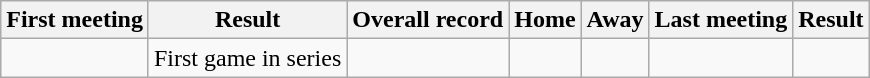<table class="wikitable">
<tr align="center">
<th>First meeting</th>
<th>Result</th>
<th>Overall record</th>
<th>Home</th>
<th>Away</th>
<th>Last meeting</th>
<th>Result</th>
</tr>
<tr align="center">
<td></td>
<td>First game in series</td>
<td></td>
<td></td>
<td></td>
<td></td>
<td></td>
</tr>
</table>
